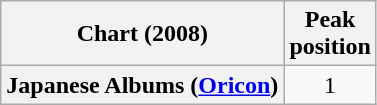<table class="wikitable sortable plainrowheaders">
<tr>
<th>Chart (2008)</th>
<th>Peak<br>position</th>
</tr>
<tr>
<th scope="row">Japanese Albums (<a href='#'>Oricon</a>)</th>
<td align="center">1</td>
</tr>
</table>
